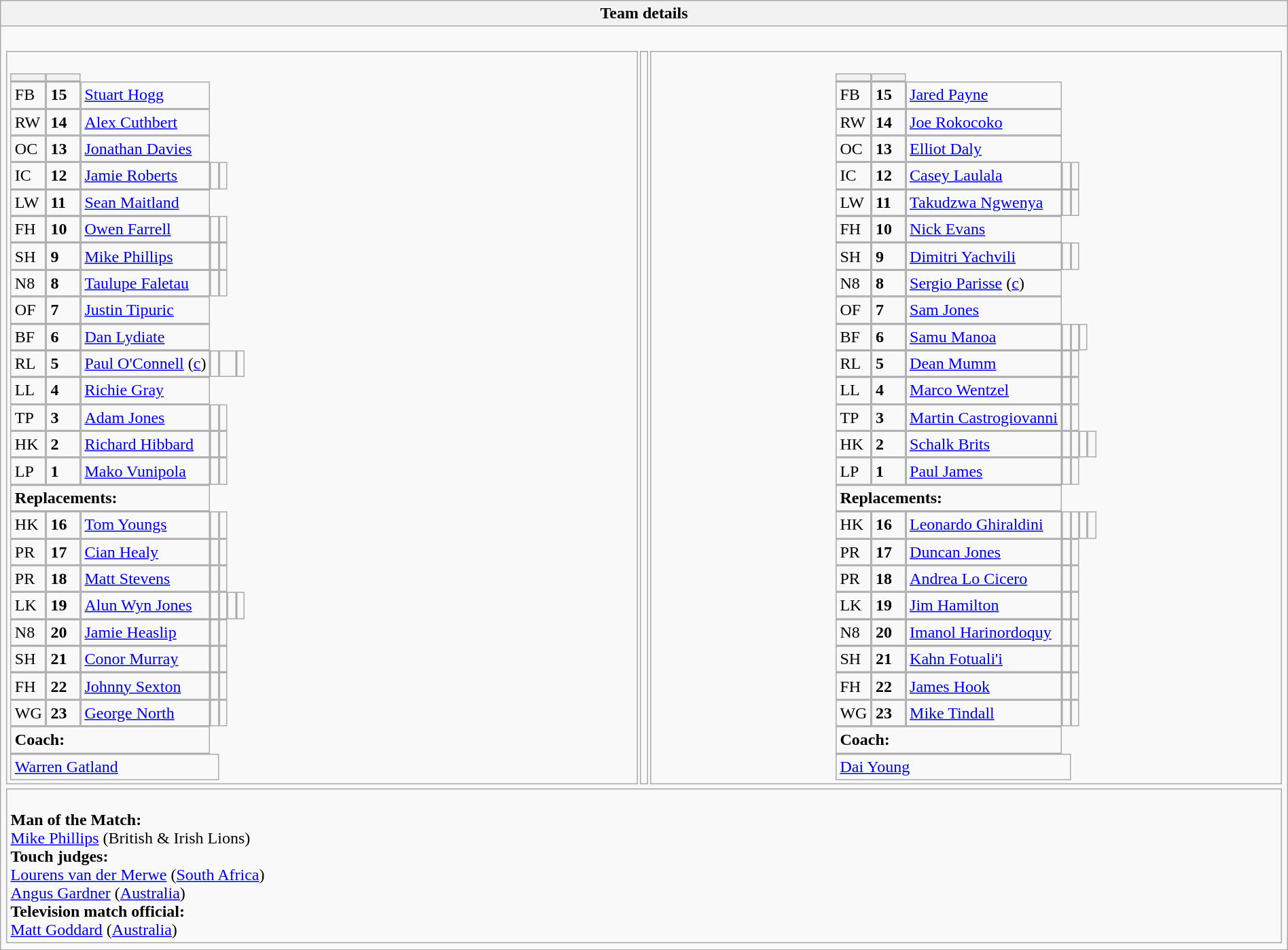<table style="width:100%" class="wikitable collapsible collapsed">
<tr>
<th>Team details</th>
</tr>
<tr>
<td><br><table style="width:100%">
<tr>
<td style="vertical-align:top;width:50%"><br><table cellspacing="0" cellpadding="0">
<tr>
<th width="25"></th>
<th width="25"></th>
</tr>
<tr>
<td>FB</td>
<td><strong>15</strong></td>
<td> <a href='#'>Stuart Hogg</a></td>
</tr>
<tr>
<td>RW</td>
<td><strong>14</strong></td>
<td> <a href='#'>Alex Cuthbert</a></td>
</tr>
<tr>
<td>OC</td>
<td><strong>13</strong></td>
<td> <a href='#'>Jonathan Davies</a></td>
</tr>
<tr>
<td>IC</td>
<td><strong>12</strong></td>
<td> <a href='#'>Jamie Roberts</a></td>
<td></td>
<td></td>
</tr>
<tr>
<td>LW</td>
<td><strong>11</strong></td>
<td> <a href='#'>Sean Maitland</a></td>
</tr>
<tr>
<td>FH</td>
<td><strong>10</strong></td>
<td> <a href='#'>Owen Farrell</a></td>
<td></td>
<td></td>
</tr>
<tr>
<td>SH</td>
<td><strong>9</strong></td>
<td> <a href='#'>Mike Phillips</a></td>
<td></td>
<td></td>
</tr>
<tr>
<td>N8</td>
<td><strong>8</strong></td>
<td> <a href='#'>Taulupe Faletau</a></td>
<td></td>
<td></td>
</tr>
<tr>
<td>OF</td>
<td><strong>7</strong></td>
<td> <a href='#'>Justin Tipuric</a></td>
</tr>
<tr>
<td>BF</td>
<td><strong>6</strong></td>
<td> <a href='#'>Dan Lydiate</a></td>
</tr>
<tr>
<td>RL</td>
<td><strong>5</strong></td>
<td> <a href='#'>Paul O'Connell</a> (<a href='#'>c</a>)</td>
<td></td>
<td colspan=2></td>
<td></td>
</tr>
<tr>
<td>LL</td>
<td><strong>4</strong></td>
<td> <a href='#'>Richie Gray</a></td>
</tr>
<tr>
<td>TP</td>
<td><strong>3</strong></td>
<td> <a href='#'>Adam Jones</a></td>
<td></td>
<td></td>
</tr>
<tr>
<td>HK</td>
<td><strong>2</strong></td>
<td> <a href='#'>Richard Hibbard</a></td>
<td></td>
<td></td>
</tr>
<tr>
<td>LP</td>
<td><strong>1</strong></td>
<td> <a href='#'>Mako Vunipola</a></td>
<td></td>
<td></td>
</tr>
<tr>
<td colspan=3><strong>Replacements:</strong></td>
</tr>
<tr>
<td>HK</td>
<td><strong>16</strong></td>
<td> <a href='#'>Tom Youngs</a></td>
<td></td>
<td></td>
</tr>
<tr>
<td>PR</td>
<td><strong>17</strong></td>
<td> <a href='#'>Cian Healy</a></td>
<td></td>
<td></td>
</tr>
<tr>
<td>PR</td>
<td><strong>18</strong></td>
<td> <a href='#'>Matt Stevens</a></td>
<td></td>
<td></td>
</tr>
<tr>
<td>LK</td>
<td><strong>19</strong></td>
<td> <a href='#'>Alun Wyn Jones</a></td>
<td></td>
<td></td>
<td></td>
<td></td>
</tr>
<tr>
<td>N8</td>
<td><strong>20</strong></td>
<td> <a href='#'>Jamie Heaslip</a></td>
<td></td>
<td></td>
</tr>
<tr>
<td>SH</td>
<td><strong>21</strong></td>
<td> <a href='#'>Conor Murray</a></td>
<td></td>
<td></td>
</tr>
<tr>
<td>FH</td>
<td><strong>22</strong></td>
<td> <a href='#'>Johnny Sexton</a></td>
<td></td>
<td></td>
</tr>
<tr>
<td>WG</td>
<td><strong>23</strong></td>
<td> <a href='#'>George North</a></td>
<td></td>
<td></td>
</tr>
<tr>
<td colspan=3><strong>Coach:</strong></td>
</tr>
<tr>
<td colspan="4"> <a href='#'>Warren Gatland</a></td>
</tr>
</table>
</td>
<td valign="top"></td>
<td style="vertical-align:top;width:50%"><br><table cellspacing="0" cellpadding="0" style="margin:auto">
<tr>
<th width="25"></th>
<th width="25"></th>
</tr>
<tr>
<td>FB</td>
<td><strong>15</strong></td>
<td> <a href='#'>Jared Payne</a></td>
</tr>
<tr>
<td>RW</td>
<td><strong>14</strong></td>
<td> <a href='#'>Joe Rokocoko</a></td>
</tr>
<tr>
<td>OC</td>
<td><strong>13</strong></td>
<td> <a href='#'>Elliot Daly</a></td>
</tr>
<tr>
<td>IC</td>
<td><strong>12</strong></td>
<td> <a href='#'>Casey Laulala</a></td>
<td></td>
<td></td>
</tr>
<tr>
<td>LW</td>
<td><strong>11</strong></td>
<td> <a href='#'>Takudzwa Ngwenya</a></td>
<td></td>
<td></td>
</tr>
<tr>
<td>FH</td>
<td><strong>10</strong></td>
<td> <a href='#'>Nick Evans</a></td>
</tr>
<tr>
<td>SH</td>
<td><strong>9</strong></td>
<td> <a href='#'>Dimitri Yachvili</a></td>
<td></td>
<td></td>
</tr>
<tr>
<td>N8</td>
<td><strong>8</strong></td>
<td> <a href='#'>Sergio Parisse</a> (<a href='#'>c</a>)</td>
</tr>
<tr>
<td>OF</td>
<td><strong>7</strong></td>
<td> <a href='#'>Sam Jones</a></td>
</tr>
<tr>
<td>BF</td>
<td><strong>6</strong></td>
<td> <a href='#'>Samu Manoa</a></td>
<td></td>
<td></td>
<td></td>
</tr>
<tr>
<td>RL</td>
<td><strong>5</strong></td>
<td> <a href='#'>Dean Mumm</a></td>
<td></td>
<td></td>
</tr>
<tr>
<td>LL</td>
<td><strong>4</strong></td>
<td> <a href='#'>Marco Wentzel</a></td>
<td></td>
<td></td>
</tr>
<tr>
<td>TP</td>
<td><strong>3</strong></td>
<td> <a href='#'>Martin Castrogiovanni</a></td>
<td></td>
<td></td>
</tr>
<tr>
<td>HK</td>
<td><strong>2</strong></td>
<td> <a href='#'>Schalk Brits</a></td>
<td></td>
<td></td>
<td></td>
<td></td>
</tr>
<tr>
<td>LP</td>
<td><strong>1</strong></td>
<td> <a href='#'>Paul James</a></td>
<td></td>
<td></td>
</tr>
<tr>
<td colspan=3><strong>Replacements:</strong></td>
</tr>
<tr>
<td>HK</td>
<td><strong>16</strong></td>
<td> <a href='#'>Leonardo Ghiraldini</a></td>
<td></td>
<td></td>
<td></td>
<td></td>
</tr>
<tr>
<td>PR</td>
<td><strong>17</strong></td>
<td> <a href='#'>Duncan Jones</a></td>
<td></td>
<td></td>
</tr>
<tr>
<td>PR</td>
<td><strong>18</strong></td>
<td> <a href='#'>Andrea Lo Cicero</a></td>
<td></td>
<td></td>
</tr>
<tr>
<td>LK</td>
<td><strong>19</strong></td>
<td> <a href='#'>Jim Hamilton</a></td>
<td></td>
<td></td>
</tr>
<tr>
<td>N8</td>
<td><strong>20</strong></td>
<td> <a href='#'>Imanol Harinordoquy</a></td>
<td></td>
<td></td>
</tr>
<tr>
<td>SH</td>
<td><strong>21</strong></td>
<td> <a href='#'>Kahn Fotuali'i</a></td>
<td></td>
<td></td>
</tr>
<tr>
<td>FH</td>
<td><strong>22</strong></td>
<td> <a href='#'>James Hook</a></td>
<td></td>
<td></td>
</tr>
<tr>
<td>WG</td>
<td><strong>23</strong></td>
<td> <a href='#'>Mike Tindall</a></td>
<td></td>
<td></td>
</tr>
<tr>
<td colspan=3><strong>Coach:</strong></td>
</tr>
<tr>
<td colspan="4"> <a href='#'>Dai Young</a></td>
</tr>
</table>
</td>
</tr>
</table>
<table style="width:100%">
<tr>
<td><br><strong>Man of the Match:</strong>
<br><a href='#'>Mike Phillips</a> (British & Irish Lions)<br><strong>Touch judges:</strong>
<br><a href='#'>Lourens van der Merwe</a> (<a href='#'>South Africa</a>)
<br><a href='#'>Angus Gardner</a> (<a href='#'>Australia</a>)
<br><strong>Television match official:</strong>
<br><a href='#'>Matt Goddard</a> (<a href='#'>Australia</a>)</td>
</tr>
</table>
</td>
</tr>
</table>
